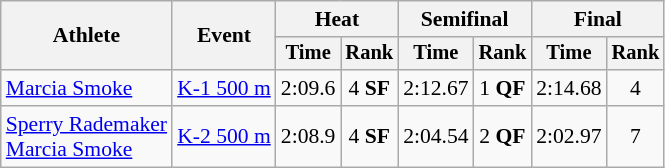<table class=wikitable style=font-size:90%;text-align:center>
<tr>
<th rowspan=2>Athlete</th>
<th rowspan=2>Event</th>
<th colspan=2>Heat</th>
<th colspan=2>Semifinal</th>
<th colspan=2>Final</th>
</tr>
<tr style=font-size:95%>
<th>Time</th>
<th>Rank</th>
<th>Time</th>
<th>Rank</th>
<th>Time</th>
<th>Rank</th>
</tr>
<tr>
<td align=left><a href='#'>Marcia Smoke</a></td>
<td align=left><a href='#'>K-1 500 m</a></td>
<td>2:09.6</td>
<td>4 <strong>SF</strong></td>
<td>2:12.67</td>
<td>1 <strong>QF</strong></td>
<td>2:14.68</td>
<td>4</td>
</tr>
<tr>
<td align=left><a href='#'>Sperry Rademaker</a><br><a href='#'>Marcia Smoke</a></td>
<td align=left><a href='#'>K-2 500 m</a></td>
<td>2:08.9</td>
<td>4 <strong>SF</strong></td>
<td>2:04.54</td>
<td>2 <strong>QF</strong></td>
<td>2:02.97</td>
<td>7</td>
</tr>
</table>
